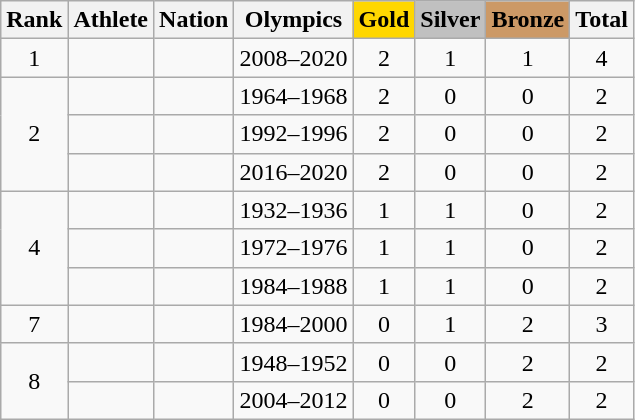<table class="wikitable sortable" style="text-align:center">
<tr>
<th>Rank</th>
<th>Athlete</th>
<th>Nation</th>
<th>Olympics</th>
<th style="background-color:gold">Gold</th>
<th style="background-color:silver">Silver</th>
<th style="background-color:#cc9966">Bronze</th>
<th>Total</th>
</tr>
<tr>
<td>1</td>
<td align=left></td>
<td align=left></td>
<td>2008–2020</td>
<td>2</td>
<td>1</td>
<td>1</td>
<td>4</td>
</tr>
<tr>
<td rowspan="3">2</td>
<td align=left></td>
<td align=left></td>
<td>1964–1968</td>
<td>2</td>
<td>0</td>
<td>0</td>
<td>2</td>
</tr>
<tr>
<td align=left></td>
<td align=left></td>
<td>1992–1996</td>
<td>2</td>
<td>0</td>
<td>0</td>
<td>2</td>
</tr>
<tr>
<td align=left></td>
<td align=left></td>
<td>2016–2020</td>
<td>2</td>
<td>0</td>
<td>0</td>
<td>2</td>
</tr>
<tr>
<td rowspan=3>4</td>
<td align=left></td>
<td align=left></td>
<td>1932–1936</td>
<td>1</td>
<td>1</td>
<td>0</td>
<td>2</td>
</tr>
<tr>
<td align=left></td>
<td align=left></td>
<td>1972–1976</td>
<td>1</td>
<td>1</td>
<td>0</td>
<td>2</td>
</tr>
<tr>
<td align=left></td>
<td align=left></td>
<td>1984–1988</td>
<td>1</td>
<td>1</td>
<td>0</td>
<td>2</td>
</tr>
<tr>
<td>7</td>
<td align=left></td>
<td align=left></td>
<td>1984–2000</td>
<td>0</td>
<td>1</td>
<td>2</td>
<td>3</td>
</tr>
<tr>
<td rowspan=2>8</td>
<td align=left></td>
<td align=left></td>
<td>1948–1952</td>
<td>0</td>
<td>0</td>
<td>2</td>
<td>2</td>
</tr>
<tr>
<td align=left></td>
<td align=left></td>
<td>2004–2012</td>
<td>0</td>
<td>0</td>
<td>2</td>
<td>2</td>
</tr>
</table>
